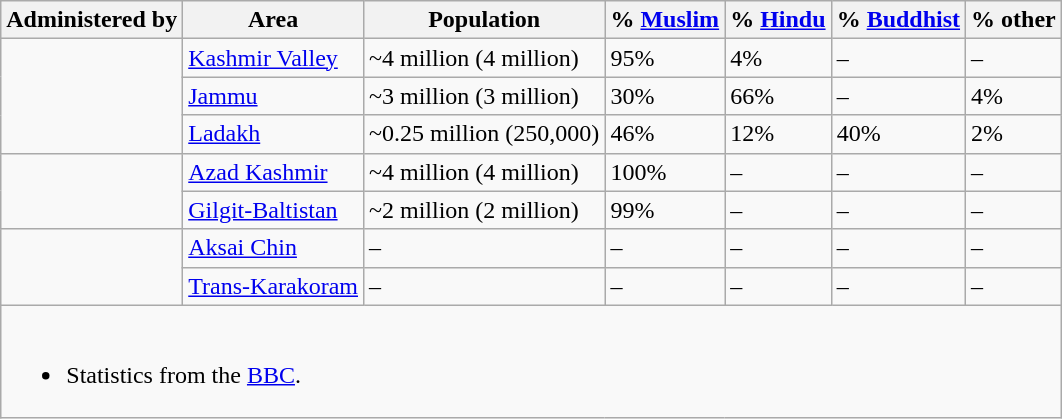<table class="wikitable">
<tr>
<th>Administered by</th>
<th>Area</th>
<th>Population</th>
<th>% <a href='#'>Muslim</a></th>
<th>% <a href='#'>Hindu</a></th>
<th>% <a href='#'>Buddhist</a></th>
<th>% other</th>
</tr>
<tr>
<td rowspan="3"></td>
<td><a href='#'>Kashmir Valley</a></td>
<td>~4 million (4 million)</td>
<td>95%</td>
<td>4%</td>
<td>–</td>
<td>–</td>
</tr>
<tr>
<td><a href='#'>Jammu</a></td>
<td>~3 million (3 million)</td>
<td>30%</td>
<td>66%</td>
<td>–</td>
<td>4%</td>
</tr>
<tr>
<td><a href='#'>Ladakh</a></td>
<td>~0.25 million (250,000)</td>
<td>46%</td>
<td>12%</td>
<td>40%</td>
<td>2%</td>
</tr>
<tr>
<td rowspan="2"></td>
<td><a href='#'>Azad Kashmir</a></td>
<td>~4 million (4 million)</td>
<td>100%</td>
<td>–</td>
<td>–</td>
<td>–</td>
</tr>
<tr>
<td><a href='#'>Gilgit-Baltistan</a></td>
<td>~2 million (2 million)</td>
<td>99%</td>
<td>–</td>
<td>–</td>
<td>–</td>
</tr>
<tr>
<td rowspan="2"></td>
<td><a href='#'>Aksai Chin</a></td>
<td>–</td>
<td>–</td>
<td>–</td>
<td>–</td>
<td>–</td>
</tr>
<tr>
<td><a href='#'>Trans-Karakoram</a></td>
<td>–</td>
<td>–</td>
<td>–</td>
<td>–</td>
<td>–</td>
</tr>
<tr>
<td colspan ="7"><br><ul><li>Statistics from the <a href='#'>BBC</a>.</li></ul></td>
</tr>
</table>
